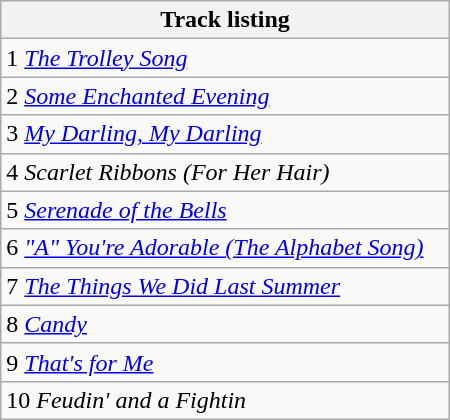<table class="wikitable collapsible collapsed" style="width:300px;">
<tr>
<th>Track listing</th>
</tr>
<tr>
<td>1 <em><a href='#'>The Trolley Song</a></em></td>
</tr>
<tr>
<td>2 <em><a href='#'>Some Enchanted Evening</a></em></td>
</tr>
<tr>
<td>3 <em><a href='#'>My Darling, My Darling</a></em></td>
</tr>
<tr>
<td>4 <em>Scarlet Ribbons (For Her Hair)</em></td>
</tr>
<tr>
<td>5 <em><a href='#'>Serenade of the Bells</a></em></td>
</tr>
<tr>
<td>6 <em><a href='#'>"A" You're Adorable (The Alphabet Song)</a></em></td>
</tr>
<tr>
<td>7 <em><a href='#'>The Things We Did Last Summer</a></em></td>
</tr>
<tr>
<td>8 <em><a href='#'>Candy</a></em></td>
</tr>
<tr>
<td>9 <em><a href='#'>That's for Me</a></em></td>
</tr>
<tr>
<td>10 <em>Feudin' and a Fightin<strong></td>
</tr>
</table>
